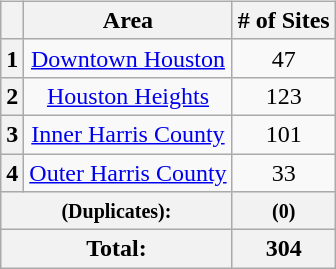<table width=100%>
<tr>
<td style="width:330px; vertical-align:top"><br>
</td>
<td style="width:330px; vertical-align:top" align="center"><br><table class="wikitable sortable" style="text-align:center">
<tr>
<th></th>
<th><strong>Area</strong></th>
<th><strong># of Sites</strong></th>
</tr>
<tr ->
<th>1</th>
<td><a href='#'>Downtown Houston</a></td>
<td>47</td>
</tr>
<tr ->
<th>2</th>
<td><a href='#'>Houston Heights</a></td>
<td>123</td>
</tr>
<tr ->
<th>3</th>
<td><a href='#'>Inner Harris County</a></td>
<td>101</td>
</tr>
<tr ->
<th>4</th>
<td><a href='#'>Outer Harris County</a></td>
<td>33</td>
</tr>
<tr - class="sortbottom">
<th colspan="2"><small>(Duplicates):</small></th>
<th><small>(0)</small></th>
</tr>
<tr - class="sortbottom">
<th colspan="2">Total:</th>
<th>304</th>
</tr>
</table>
</td>
<td style="width:330px; vertical-align:top"><br>
<br></td>
</tr>
</table>
